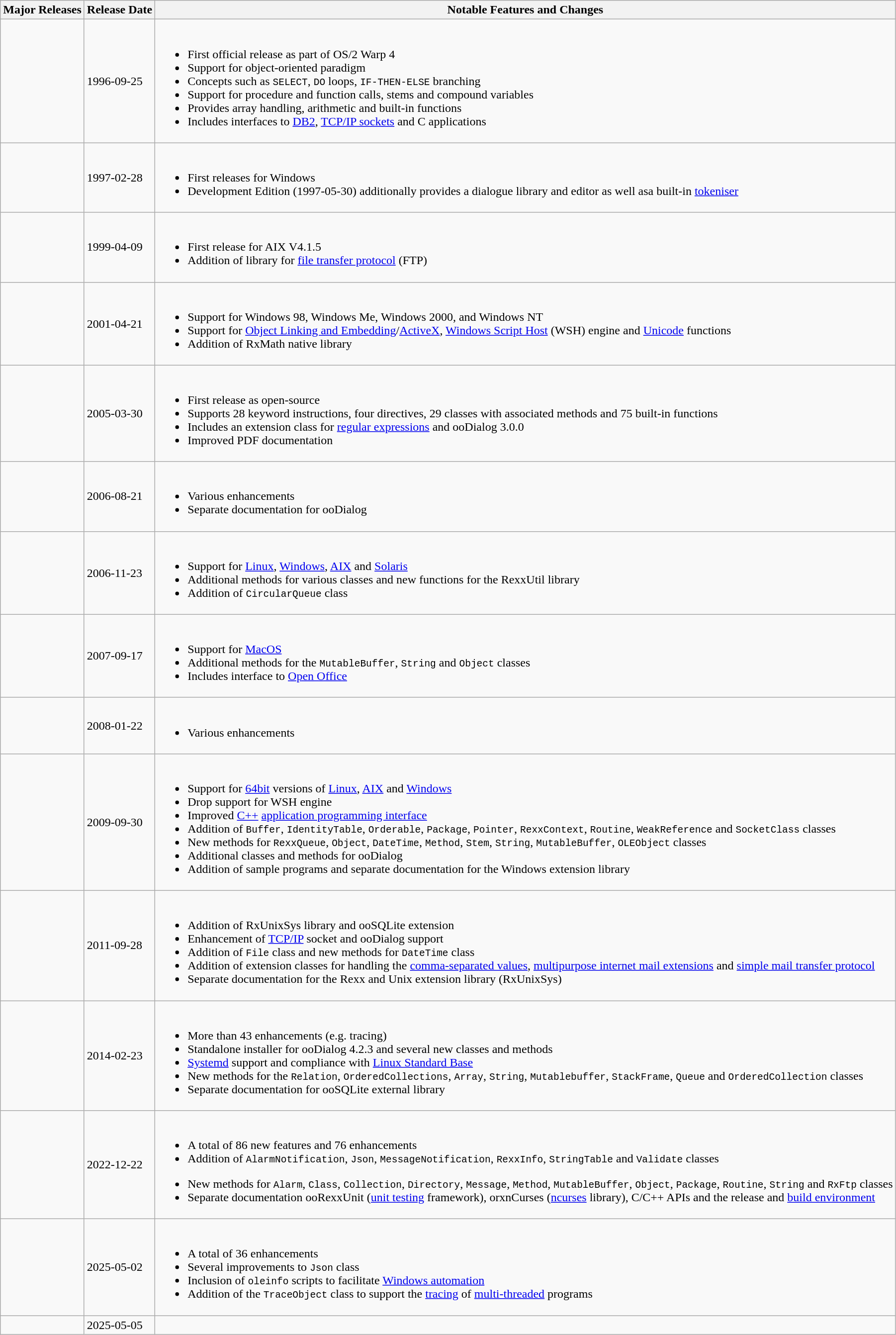<table class="wikitable sortable">
<tr>
<th>Major Releases</th>
<th>Release Date</th>
<th>Notable Features and Changes</th>
</tr>
<tr>
<td></td>
<td>1996-09-25</td>
<td><br><ul><li>First official release as part of OS/2 Warp 4</li><li>Support for object-oriented paradigm</li><li>Concepts such as <code>SELECT</code>, <code>DO</code> loops, <code>IF-THEN-ELSE</code> branching</li><li>Support for procedure and function calls, stems and compound variables</li><li>Provides array handling, arithmetic and built-in functions</li><li>Includes interfaces to <a href='#'>DB2</a>, <a href='#'>TCP/IP sockets</a> and C applications</li></ul></td>
</tr>
<tr>
<td></td>
<td>1997-02-28</td>
<td><br><ul><li>First releases for Windows</li><li>Development Edition (1997-05-30) additionally provides a dialogue library and editor as well asa built-in <a href='#'>tokeniser</a></li></ul></td>
</tr>
<tr>
<td></td>
<td>1999-04-09</td>
<td><br><ul><li>First release for AIX V4.1.5</li><li>Addition of library for <a href='#'>file transfer protocol</a> (FTP)</li></ul></td>
</tr>
<tr>
<td></td>
<td>2001-04-21</td>
<td><br><ul><li>Support for Windows 98, Windows Me, Windows 2000, and Windows NT</li><li>Support for <a href='#'>Object Linking and Embedding</a>/<a href='#'>ActiveX</a>, <a href='#'>Windows Script Host</a> (WSH) engine and <a href='#'>Unicode</a> functions</li><li>Addition of RxMath native library</li></ul></td>
</tr>
<tr>
<td></td>
<td>2005-03-30</td>
<td><br><ul><li>First release as open-source</li><li>Supports 28 keyword instructions, four directives, 29 classes with associated methods and 75 built-in functions</li><li>Includes an extension class for <a href='#'>regular expressions</a> and ooDialog 3.0.0</li><li>Improved PDF documentation</li></ul></td>
</tr>
<tr>
<td></td>
<td>2006-08-21</td>
<td><br><ul><li>Various enhancements</li><li>Separate documentation for ooDialog</li></ul></td>
</tr>
<tr>
<td></td>
<td>2006-11-23</td>
<td><br><ul><li>Support for <a href='#'>Linux</a>, <a href='#'>Windows</a>, <a href='#'>AIX</a> and <a href='#'>Solaris</a></li><li>Additional methods for various classes and new functions for the RexxUtil library</li><li>Addition of <code>CircularQueue</code> class</li></ul></td>
</tr>
<tr>
<td></td>
<td>2007-09-17</td>
<td><br><ul><li>Support for <a href='#'>MacOS</a></li><li>Additional methods for the <code>MutableBuffer</code>, <code>String</code> and <code>Object</code> classes</li><li>Includes interface to <a href='#'>Open Office</a></li></ul></td>
</tr>
<tr>
<td></td>
<td>2008-01-22</td>
<td><br><ul><li>Various enhancements</li></ul></td>
</tr>
<tr>
<td></td>
<td>2009-09-30</td>
<td><br><ul><li>Support for <a href='#'>64bit</a> versions of <a href='#'>Linux</a>, <a href='#'>AIX</a> and <a href='#'>Windows</a></li><li>Drop support for WSH engine</li><li>Improved <a href='#'>C++</a> <a href='#'>application programming interface</a></li><li>Addition of <code>Buffer</code>, <code>IdentityTable</code>, <code>Orderable</code>, <code>Package</code>, <code>Pointer</code>, <code>RexxContext</code>, <code>Routine</code>, <code>WeakReference</code> and <code>SocketClass</code> classes</li><li>New methods for <code>RexxQueue</code>, <code>Object</code>, <code>DateTime</code>, <code>Method</code>, <code>Stem</code>, <code>String</code>, <code>MutableBuffer</code>, <code>OLEObject</code> classes</li><li>Additional classes and methods for ooDialog</li><li>Addition of sample programs and separate documentation for the Windows extension library</li></ul></td>
</tr>
<tr>
<td></td>
<td>2011-09-28</td>
<td><br><ul><li>Addition of RxUnixSys library and ooSQLite extension</li><li>Enhancement of <a href='#'>TCP/IP</a> socket and ooDialog support</li><li>Addition of <code>File</code> class and new methods for <code>DateTime</code> class</li><li>Addition of extension classes for handling the <a href='#'>comma-separated values</a>, <a href='#'>multipurpose internet mail extensions</a> and <a href='#'>simple mail transfer protocol</a></li><li>Separate documentation for the Rexx and Unix extension library (RxUnixSys)</li></ul></td>
</tr>
<tr>
<td></td>
<td>2014-02-23</td>
<td><br><ul><li>More than 43 enhancements (e.g. tracing)</li><li>Standalone installer for ooDialog 4.2.3 and several new classes and methods</li><li><a href='#'>Systemd</a> support and compliance with <a href='#'>Linux Standard Base</a></li><li>New methods for the <code>Relation</code>, <code>OrderedCollections</code>, <code>Array</code>, <code>String</code>, <code>Mutablebuffer</code>, <code>StackFrame</code>, <code>Queue</code> and <code>OrderedCollection</code> classes</li><li>Separate documentation for ooSQLite external library</li></ul></td>
</tr>
<tr>
<td></td>
<td>2022-12-22</td>
<td><br><ul><li>A total of 86 new features and 76 enhancements</li><li>Addition of <code>AlarmNotification</code>, <code>Json</code>, <code>MessageNotification</code>, <code>RexxInfo</code>, <code>StringTable</code> and <code>Validate</code> classes</li></ul><ul><li>New methods for <code>Alarm</code>, <code>Class</code>, <code>Collection</code>, <code>Directory</code>, <code>Message</code>, <code>Method</code>, <code>MutableBuffer</code>, <code>Object</code>, <code>Package</code>, <code>Routine</code>, <code>String</code> and <code>RxFtp</code> classes</li><li>Separate documentation ooRexxUnit (<a href='#'>unit testing</a> framework), orxnCurses (<a href='#'>ncurses</a> library), C/C++ APIs and the release and <a href='#'>build environment</a></li></ul></td>
</tr>
<tr>
<td></td>
<td>2025-05-02</td>
<td><br><ul><li>A total of 36 enhancements</li><li>Several improvements to <code>Json</code> class</li><li>Inclusion of <code>oleinfo</code> scripts to facilitate <a href='#'>Windows automation</a></li><li>Addition of the <code>TraceObject</code> class to support the <a href='#'>tracing</a> of <a href='#'>multi-threaded</a> programs</li></ul></td>
</tr>
<tr>
<td></td>
<td>2025-05-05</td>
<td></td>
</tr>
</table>
